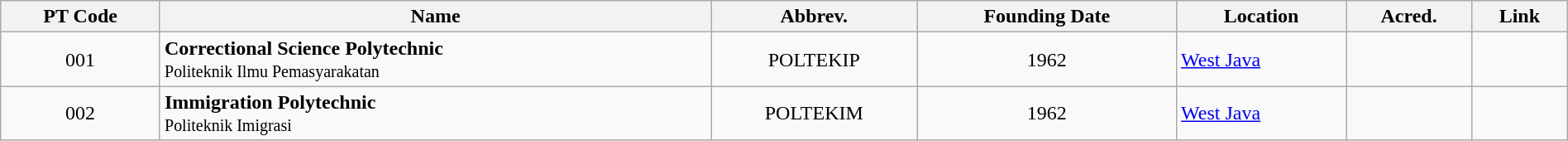<table class="wikitable sortable" style="width:100%; text-align:center;">
<tr>
<th>PT Code<br></th>
<th>Name</th>
<th>Abbrev.</th>
<th data-sort-type="date">Founding  Date</th>
<th>Location</th>
<th>Acred.</th>
<th class="unsortable">Link</th>
</tr>
<tr>
<td>001</td>
<td style="text-align:left;"><strong>Correctional Science Polytechnic</strong><br><small>Politeknik Ilmu Pemasyarakatan</small></td>
<td>POLTEKIP</td>
<td>1962</td>
<td style="text-align:left;"><a href='#'>West Java</a></td>
<td></td>
<td></td>
</tr>
<tr>
<td>002</td>
<td style="text-align:left;"><strong>Immigration Polytechnic</strong><br><small>Politeknik Imigrasi</small></td>
<td>POLTEKIM</td>
<td>1962</td>
<td style="text-align:left;"><a href='#'>West Java</a></td>
<td></td>
<td></td>
</tr>
</table>
